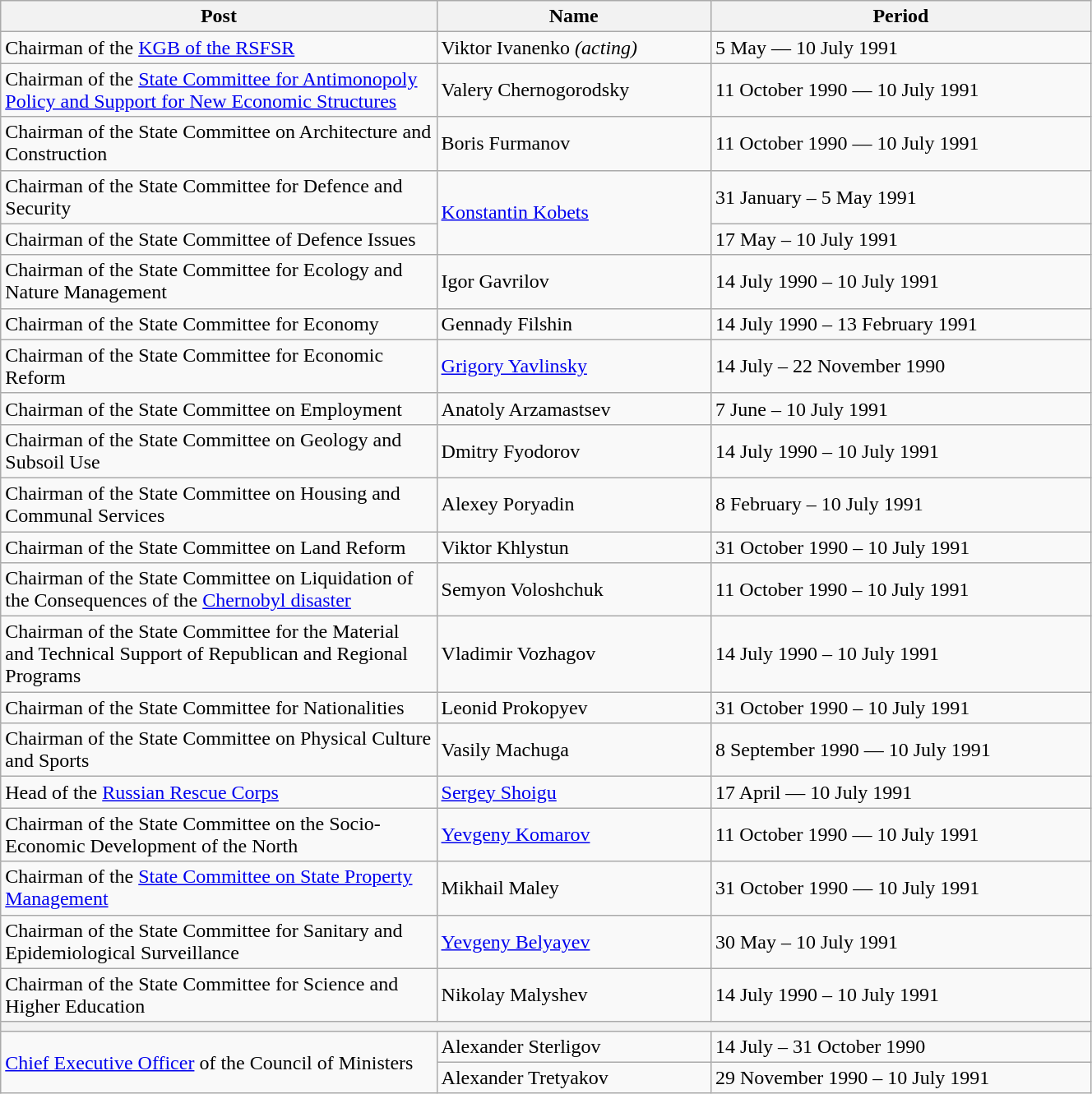<table class="wikitable" style="width:70%">
<tr>
<th style="width:40%">Post</th>
<th>Name</th>
<th>Period</th>
</tr>
<tr>
<td>Chairman of the <a href='#'>KGB of the RSFSR</a></td>
<td>Viktor Ivanenko <em>(acting)</em></td>
<td>5 May — 10 July 1991</td>
</tr>
<tr>
<td>Chairman of the <a href='#'>State Committee for Antimonopoly Policy and Support for New Economic Structures</a></td>
<td>Valery Chernogorodsky</td>
<td>11 October 1990 — 10 July 1991</td>
</tr>
<tr>
<td>Chairman of the State Committee on Architecture and Construction</td>
<td>Boris Furmanov</td>
<td>11 October 1990 — 10 July 1991</td>
</tr>
<tr>
<td>Chairman of the State Committee for Defence and Security</td>
<td rowspan=2><a href='#'>Konstantin Kobets</a></td>
<td>31 January – 5 May 1991</td>
</tr>
<tr>
<td>Chairman of the State Committee of Defence Issues</td>
<td>17 May – 10 July 1991</td>
</tr>
<tr>
<td>Chairman of the State Committee for Ecology and Nature Management</td>
<td>Igor Gavrilov</td>
<td>14 July 1990 – 10 July 1991</td>
</tr>
<tr>
<td>Chairman of the State Committee for Economy</td>
<td>Gennady Filshin</td>
<td>14 July 1990 – 13 February 1991</td>
</tr>
<tr>
<td>Chairman of the State Committee for Economic Reform</td>
<td><a href='#'>Grigory Yavlinsky</a></td>
<td>14 July – 22 November 1990</td>
</tr>
<tr>
<td>Chairman of the State Committee on Employment</td>
<td>Anatoly Arzamastsev</td>
<td>7 June – 10 July 1991</td>
</tr>
<tr>
<td>Chairman of the State Committee on Geology and Subsoil Use</td>
<td>Dmitry Fyodorov</td>
<td>14 July 1990 – 10 July 1991</td>
</tr>
<tr>
<td>Chairman of the State Committee on Housing and Communal Services</td>
<td>Alexey Poryadin</td>
<td>8 February – 10 July 1991</td>
</tr>
<tr>
<td>Chairman of the State Committee on Land Reform</td>
<td>Viktor Khlystun</td>
<td>31 October 1990 – 10 July 1991</td>
</tr>
<tr>
<td>Chairman of the State Committee on Liquidation of the Consequences of the <a href='#'>Chernobyl disaster</a></td>
<td>Semyon Voloshchuk</td>
<td>11 October 1990 – 10 July 1991</td>
</tr>
<tr>
<td>Chairman of the State Committee for the Material and Technical Support of Republican and Regional Programs</td>
<td>Vladimir Vozhagov</td>
<td>14 July 1990 – 10 July 1991</td>
</tr>
<tr>
<td>Chairman of the State Committee for Nationalities</td>
<td>Leonid Prokopyev</td>
<td>31 October 1990 – 10 July 1991</td>
</tr>
<tr>
<td>Chairman of the State Committee on Physical Culture and Sports</td>
<td>Vasily Machuga</td>
<td>8 September 1990 — 10 July 1991</td>
</tr>
<tr>
<td>Head of the <a href='#'>Russian Rescue Corps</a></td>
<td><a href='#'>Sergey Shoigu</a></td>
<td>17 April — 10 July 1991</td>
</tr>
<tr>
<td>Chairman of the State Committee on the Socio-Economic Development of the North</td>
<td><a href='#'>Yevgeny Komarov</a></td>
<td>11 October 1990 — 10 July 1991</td>
</tr>
<tr>
<td>Chairman of the <a href='#'>State Committee on State Property Management</a></td>
<td>Mikhail Maley</td>
<td>31 October 1990 — 10 July 1991</td>
</tr>
<tr>
<td>Chairman of the State Committee for Sanitary and Epidemiological Surveillance</td>
<td><a href='#'>Yevgeny Belyayev</a></td>
<td>30 May – 10 July 1991</td>
</tr>
<tr>
<td>Chairman of the State Committee for Science and Higher Education</td>
<td>Nikolay Malyshev</td>
<td>14 July 1990 – 10 July 1991</td>
</tr>
<tr>
<th colspan=3></th>
</tr>
<tr>
<td rowspan=2><a href='#'>Chief Executive Officer</a> of the Council of Ministers</td>
<td>Alexander Sterligov</td>
<td>14 July – 31 October 1990</td>
</tr>
<tr>
<td>Alexander Tretyakov</td>
<td>29 November 1990 – 10 July 1991</td>
</tr>
</table>
